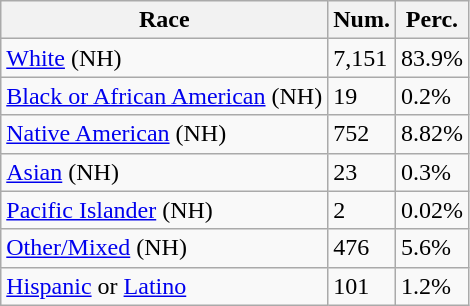<table class="wikitable">
<tr>
<th>Race</th>
<th>Num.</th>
<th>Perc.</th>
</tr>
<tr>
<td><a href='#'>White</a> (NH)</td>
<td>7,151</td>
<td>83.9%</td>
</tr>
<tr>
<td><a href='#'>Black or African American</a> (NH)</td>
<td>19</td>
<td>0.2%</td>
</tr>
<tr>
<td><a href='#'>Native American</a> (NH)</td>
<td>752</td>
<td>8.82%</td>
</tr>
<tr>
<td><a href='#'>Asian</a> (NH)</td>
<td>23</td>
<td>0.3%</td>
</tr>
<tr>
<td><a href='#'>Pacific Islander</a> (NH)</td>
<td>2</td>
<td>0.02%</td>
</tr>
<tr>
<td><a href='#'>Other/Mixed</a> (NH)</td>
<td>476</td>
<td>5.6%</td>
</tr>
<tr>
<td><a href='#'>Hispanic</a> or <a href='#'>Latino</a></td>
<td>101</td>
<td>1.2%</td>
</tr>
</table>
